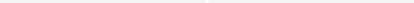<table width=280px>
<tr style=background:WhiteSmoke>
<td></td>
<td></td>
</tr>
<tr>
<td colspan=2></td>
</tr>
</table>
